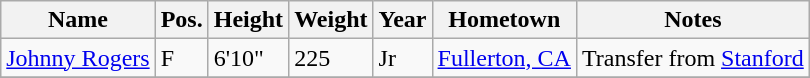<table class="wikitable sortable" border="1">
<tr>
<th>Name</th>
<th>Pos.</th>
<th>Height</th>
<th>Weight</th>
<th>Year</th>
<th>Hometown</th>
<th class="unsortable">Notes</th>
</tr>
<tr>
<td sortname><a href='#'>Johnny Rogers</a></td>
<td>F</td>
<td>6'10"</td>
<td>225</td>
<td>Jr</td>
<td><a href='#'>Fullerton, CA</a></td>
<td>Transfer from <a href='#'>Stanford</a></td>
</tr>
<tr>
</tr>
</table>
